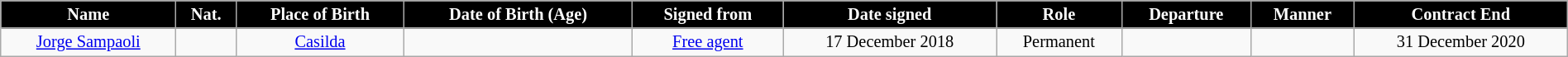<table class="wikitable" style="text-align:center; font-size:85%; width:100%">
<tr>
<th style="background:#000000; color:#FFFFFF; text-align:center;">Name</th>
<th style="background:#000000; color:#FFFFFF; text-align:center;">Nat.</th>
<th style="background:#000000; color:#FFFFFF; text-align:center;">Place of Birth</th>
<th style="background:#000000; color:#FFFFFF; text-align:center;">Date of Birth (Age)</th>
<th style="background:#000000; color:#FFFFFF; text-align:center;">Signed from</th>
<th style="background:#000000; color:#FFFFFF; text-align:center;">Date signed</th>
<th style="background:#000000; color:#FFFFFF; text-align:center;">Role</th>
<th style="background:#000000; color:#FFFFFF; text-align:center;">Departure</th>
<th style="background:#000000; color:#FFFFFF; text-align:center;">Manner</th>
<th style="background:#000000; color:#FFFFFF; text-align:center;">Contract End</th>
</tr>
<tr>
<td><a href='#'>Jorge Sampaoli</a></td>
<td></td>
<td><a href='#'>Casilda</a> </td>
<td></td>
<td><a href='#'>Free agent</a></td>
<td>17 December 2018</td>
<td>Permanent</td>
<td></td>
<td></td>
<td>31 December 2020</td>
</tr>
</table>
